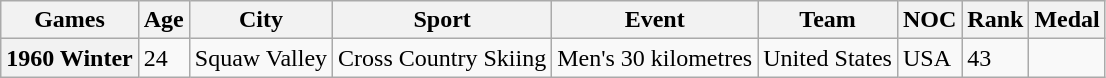<table class = "wikitable">
<tr>
<th>Games</th>
<th>Age</th>
<th>City</th>
<th>Sport</th>
<th>Event</th>
<th>Team</th>
<th>NOC</th>
<th>Rank</th>
<th>Medal</th>
</tr>
<tr>
<th>1960 Winter</th>
<td>24</td>
<td>Squaw Valley</td>
<td>Cross Country Skiing</td>
<td>Men's 30 kilometres</td>
<td>United States</td>
<td>USA</td>
<td>43</td>
<td></td>
</tr>
</table>
